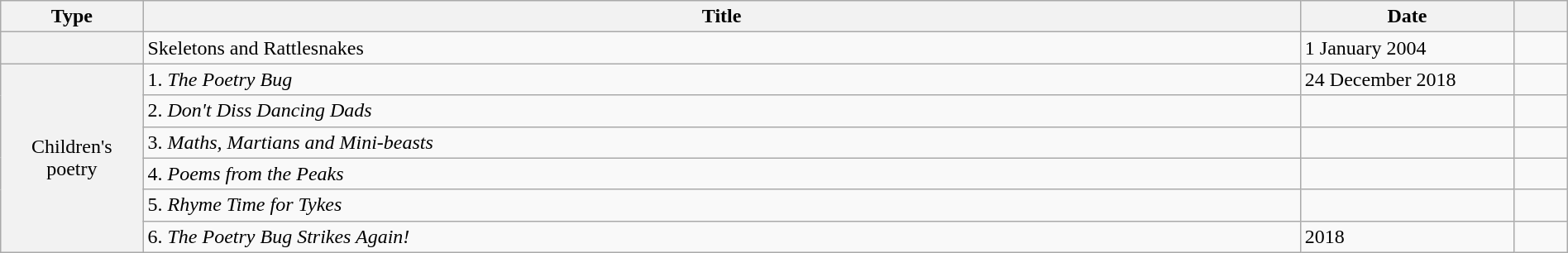<table class="wikitable sortable" style="margin: 1em auto 1em auto">
<tr>
<th width="8%" scope="col">Type</th>
<th width="65%" scope="col">Title</th>
<th width="12%" scope="col">Date</th>
<th width="3%" scope="col" class="unsortable"></th>
</tr>
<tr>
<th></th>
<td>Skeletons and Rattlesnakes</td>
<td>1 January 2004</td>
<td></td>
</tr>
<tr>
<th rowspan="6" scope="row" align="top" style="font-weight:normal;">Children's poetry</th>
<td>1. <em>The Poetry Bug</em></td>
<td>24 December 2018</td>
<td align="center"></td>
</tr>
<tr>
<td>2. <em>Don't Diss Dancing Dads</em></td>
<td></td>
<td align="center"></td>
</tr>
<tr>
<td>3. <em>Maths, Martians and Mini-beasts</em></td>
<td></td>
<td align="center"></td>
</tr>
<tr>
<td>4. <em>Poems from the Peaks</em></td>
<td></td>
<td align="center"></td>
</tr>
<tr>
<td>5. <em>Rhyme Time for Tykes</em></td>
<td></td>
<td align="center"></td>
</tr>
<tr>
<td>6. <em>The Poetry Bug Strikes Again!</em></td>
<td>2018</td>
<td></td>
</tr>
</table>
